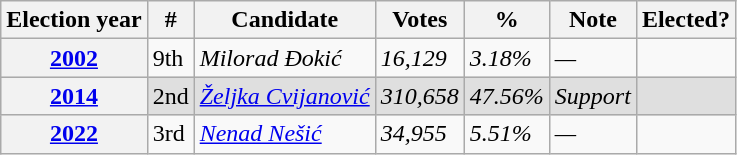<table class="wikitable">
<tr>
<th>Election year</th>
<th>#</th>
<th>Candidate</th>
<th>Votes</th>
<th>%</th>
<th>Note</th>
<th>Elected?</th>
</tr>
<tr>
<th><a href='#'>2002</a></th>
<td> 9th</td>
<td><em>Milorad Đokić</em></td>
<td><em>16,129</em></td>
<td><em>3.18%</em></td>
<td><em>—</em></td>
<td></td>
</tr>
<tr style="background:#dfdfdf;">
<th><a href='#'>2014</a></th>
<td> 2nd</td>
<td><em><a href='#'>Željka Cvijanović</a></em></td>
<td><em>310,658</em></td>
<td><em>47.56%</em></td>
<td><em>Support</em></td>
<td></td>
</tr>
<tr>
<th><a href='#'>2022</a></th>
<td> 3rd</td>
<td><em><a href='#'>Nenad Nešić</a></em></td>
<td><em>34,955</em></td>
<td><em>5.51%</em></td>
<td><em>—</em></td>
<td></td>
</tr>
</table>
